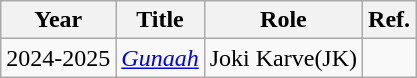<table class="wikitable">
<tr>
<th>Year</th>
<th>Title</th>
<th>Role</th>
<th>Ref.</th>
</tr>
<tr>
<td>2024-2025</td>
<td><em><a href='#'>Gunaah</a></em></td>
<td>Joki Karve(JK)</td>
<td> </td>
</tr>
</table>
